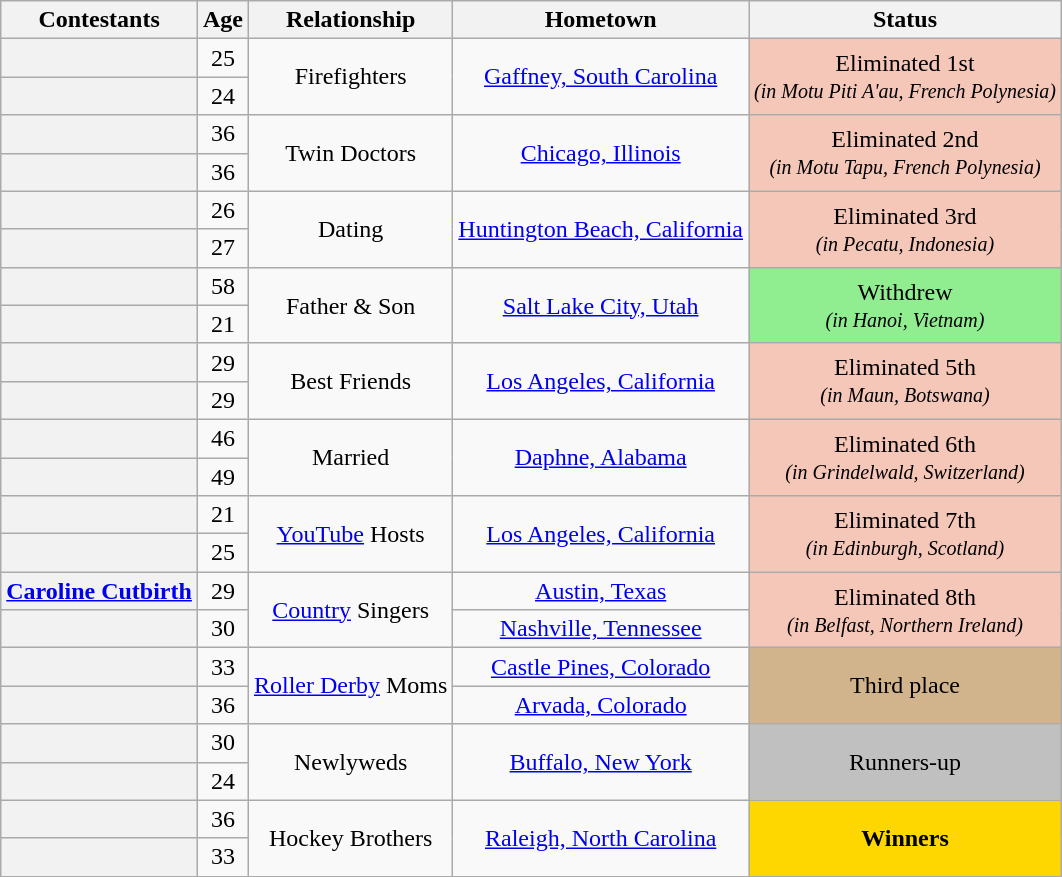<table class="wikitable sortable" style="text-align:center;">
<tr>
<th scope="col">Contestants</th>
<th scope="col">Age</th>
<th scope="col" class="unsortable">Relationship</th>
<th class="unsortable" scope="col">Hometown</th>
<th scope="col">Status</th>
</tr>
<tr>
<th scope="row"></th>
<td>25</td>
<td rowspan="2">Firefighters</td>
<td rowspan="2"><a href='#'>Gaffney, South Carolina</a></td>
<td rowspan="2" bgcolor="f4c7b8">Eliminated 1st<br><small><em>(in Motu Piti A'au, French Polynesia)</em></small></td>
</tr>
<tr>
<th scope="row"></th>
<td>24</td>
</tr>
<tr>
<th scope="row"></th>
<td>36</td>
<td rowspan="2">Twin Doctors</td>
<td rowspan="2"><a href='#'>Chicago, Illinois</a></td>
<td rowspan="2" bgcolor="f4c7b8">Eliminated 2nd<br><small><em>(in Motu Tapu, French Polynesia)</em></small></td>
</tr>
<tr>
<th scope="row"></th>
<td>36</td>
</tr>
<tr>
<th scope="row"></th>
<td>26</td>
<td rowspan="2">Dating</td>
<td rowspan="2"><a href='#'>Huntington Beach, California</a></td>
<td rowspan="2" bgcolor="f4c7b8">Eliminated 3rd<br><small><em>(in Pecatu, Indonesia)</em></small></td>
</tr>
<tr>
<th scope="row"></th>
<td>27</td>
</tr>
<tr>
<th scope="row"></th>
<td>58</td>
<td rowspan="2">Father & Son</td>
<td rowspan="2"><a href='#'>Salt Lake City, Utah</a></td>
<td rowspan="2" bgcolor="lightgreen">Withdrew<br><small><em>(in Hanoi, Vietnam)</em></small></td>
</tr>
<tr>
<th scope="row"></th>
<td>21</td>
</tr>
<tr>
<th scope="row"></th>
<td>29</td>
<td rowspan="2">Best Friends</td>
<td rowspan="2"><a href='#'>Los Angeles, California</a></td>
<td rowspan="2" bgcolor="f4c7b8">Eliminated 5th<br><small><em>(in Maun, Botswana)</em></small></td>
</tr>
<tr>
<th scope="row"></th>
<td>29</td>
</tr>
<tr>
<th scope="row"></th>
<td>46</td>
<td rowspan="2">Married</td>
<td rowspan="2"><a href='#'>Daphne, Alabama</a></td>
<td rowspan="2" bgcolor="f4c7b8">Eliminated 6th<br><small><em>(in Grindelwald, Switzerland)</em></small></td>
</tr>
<tr>
<th scope="row"></th>
<td>49</td>
</tr>
<tr>
<th scope="row"></th>
<td>21</td>
<td rowspan="2"><a href='#'>YouTube</a> Hosts</td>
<td rowspan="2"><a href='#'>Los Angeles, California</a></td>
<td rowspan="2" bgcolor="f4c7b8">Eliminated 7th<br><small><em>(in Edinburgh, Scotland)</em></small></td>
</tr>
<tr>
<th scope="row"></th>
<td>25</td>
</tr>
<tr>
<th scope="row"><a href='#'>Caroline Cutbirth</a></th>
<td>29</td>
<td rowspan="2"><a href='#'>Country</a> Singers</td>
<td><a href='#'>Austin, Texas</a></td>
<td rowspan="2" bgcolor="f4c7b8">Eliminated 8th<br><small><em>(in Belfast, Northern Ireland)</em></small></td>
</tr>
<tr>
<th scope="row"></th>
<td>30</td>
<td><a href='#'>Nashville, Tennessee</a></td>
</tr>
<tr>
<th scope="row"></th>
<td>33</td>
<td rowspan="2"><a href='#'>Roller Derby</a> Moms</td>
<td><a href='#'>Castle Pines, Colorado</a></td>
<td rowspan="2" bgcolor="tan">Third place</td>
</tr>
<tr>
<th scope="row"></th>
<td>36</td>
<td><a href='#'>Arvada, Colorado</a></td>
</tr>
<tr>
<th scope="row"></th>
<td>30</td>
<td rowspan="2">Newlyweds</td>
<td rowspan="2"><a href='#'>Buffalo, New York</a></td>
<td rowspan="2" bgcolor="silver">Runners-up</td>
</tr>
<tr>
<th scope="row"></th>
<td>24</td>
</tr>
<tr>
<th scope="row"></th>
<td>36</td>
<td rowspan="2">Hockey Brothers</td>
<td rowspan="2"><a href='#'>Raleigh, North Carolina</a></td>
<td rowspan="2" bgcolor="gold"><strong>Winners</strong></td>
</tr>
<tr>
<th scope="row"></th>
<td>33</td>
</tr>
</table>
